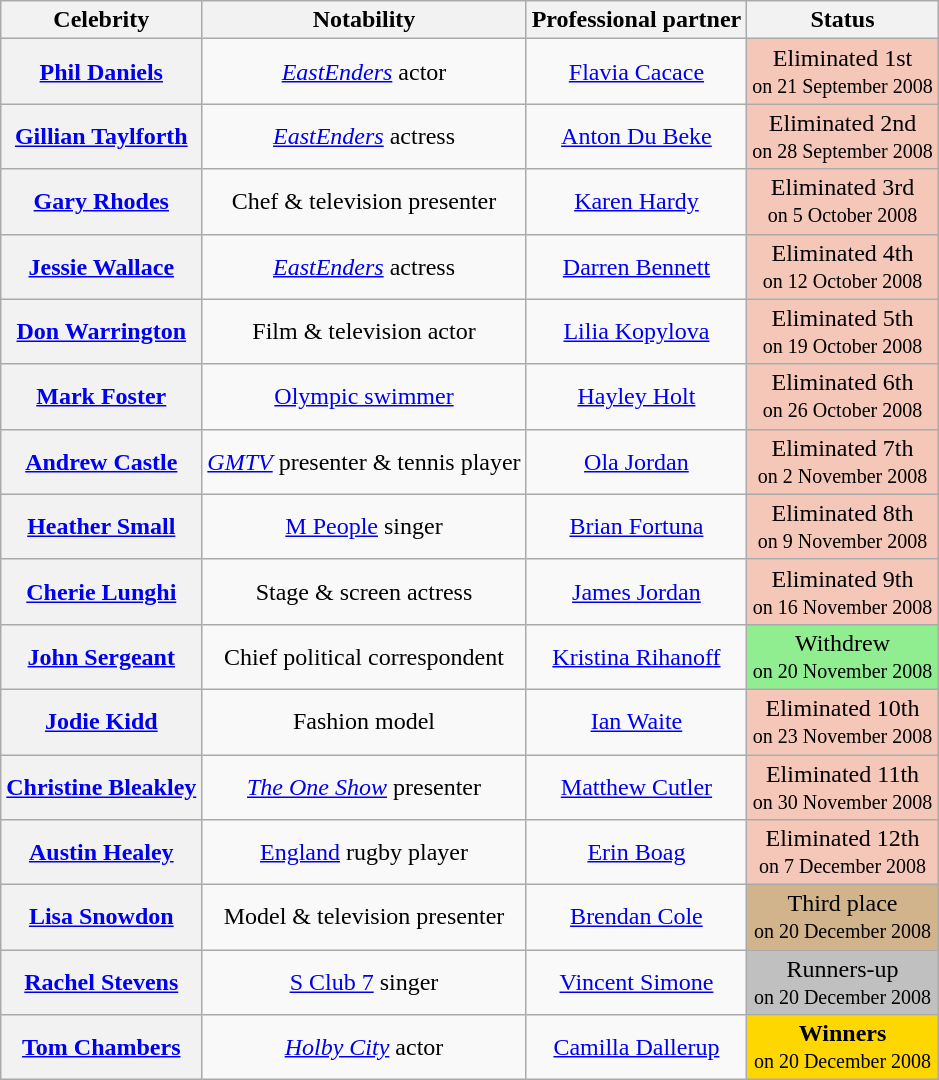<table class="wikitable sortable" style="text-align:center;">
<tr>
<th scope="col">Celebrity</th>
<th scope="col" class="unsortable">Notability</th>
<th scope="col">Professional partner</th>
<th scope="col">Status</th>
</tr>
<tr>
<th scope="row"><a href='#'>Phil Daniels</a></th>
<td><em><a href='#'>EastEnders</a></em> actor</td>
<td><a href='#'>Flavia Cacace</a></td>
<td bgcolor="f4c7b8">Eliminated 1st<br><small>on 21 September 2008</small></td>
</tr>
<tr>
<th scope="row"><a href='#'>Gillian Taylforth</a></th>
<td><em><a href='#'>EastEnders</a></em> actress</td>
<td><a href='#'>Anton Du Beke</a></td>
<td bgcolor="f4c7b8">Eliminated 2nd<br><small>on 28 September 2008</small></td>
</tr>
<tr>
<th scope="row"><a href='#'>Gary Rhodes</a></th>
<td>Chef & television presenter</td>
<td><a href='#'>Karen Hardy</a></td>
<td bgcolor="f4c7b8">Eliminated 3rd<br><small>on 5 October 2008</small></td>
</tr>
<tr>
<th scope="row"><a href='#'>Jessie Wallace</a></th>
<td><em><a href='#'>EastEnders</a></em> actress</td>
<td><a href='#'>Darren Bennett</a></td>
<td bgcolor="f4c7b8">Eliminated 4th<br><small>on 12 October 2008</small></td>
</tr>
<tr>
<th scope="row"><a href='#'>Don Warrington</a></th>
<td>Film & television actor</td>
<td><a href='#'>Lilia Kopylova</a></td>
<td bgcolor="f4c7b8">Eliminated 5th<br><small>on 19 October 2008</small></td>
</tr>
<tr>
<th scope="row"><a href='#'>Mark Foster</a></th>
<td><a href='#'>Olympic swimmer</a></td>
<td><a href='#'>Hayley Holt</a></td>
<td bgcolor="f4c7b8">Eliminated 6th<br><small>on 26 October 2008</small></td>
</tr>
<tr>
<th scope="row"><a href='#'>Andrew Castle</a></th>
<td><em><a href='#'>GMTV</a></em> presenter & tennis player</td>
<td><a href='#'>Ola Jordan</a></td>
<td bgcolor="f4c7b8">Eliminated 7th<br><small>on 2 November 2008</small></td>
</tr>
<tr>
<th scope="row"><a href='#'>Heather Small</a></th>
<td><a href='#'>M People</a> singer</td>
<td><a href='#'>Brian Fortuna</a></td>
<td bgcolor="f4c7b8">Eliminated 8th<br><small>on 9 November 2008</small></td>
</tr>
<tr>
<th scope="row"><a href='#'>Cherie Lunghi</a></th>
<td>Stage & screen actress</td>
<td><a href='#'>James Jordan</a></td>
<td bgcolor="f4c7b8">Eliminated 9th<br><small>on 16 November 2008</small></td>
</tr>
<tr>
<th scope="row"><a href='#'>John Sergeant</a></th>
<td>Chief political correspondent</td>
<td><a href='#'>Kristina Rihanoff</a></td>
<td bgcolor="lightgreen">Withdrew<br><small>on 20 November 2008</small></td>
</tr>
<tr>
<th scope="row"><a href='#'>Jodie Kidd</a></th>
<td>Fashion model</td>
<td><a href='#'>Ian Waite</a></td>
<td bgcolor="f4c7b8">Eliminated 10th<br><small>on 23 November 2008</small></td>
</tr>
<tr>
<th scope="row"><a href='#'>Christine Bleakley</a></th>
<td><em><a href='#'>The One Show</a></em> presenter</td>
<td><a href='#'>Matthew Cutler</a></td>
<td bgcolor="f4c7b8">Eliminated 11th<br><small>on 30 November 2008</small></td>
</tr>
<tr>
<th scope="row"><a href='#'>Austin Healey</a></th>
<td><a href='#'>England</a> rugby player</td>
<td><a href='#'>Erin Boag</a></td>
<td bgcolor="f4c7b8">Eliminated 12th<br><small>on 7 December 2008</small></td>
</tr>
<tr>
<th scope="row"><a href='#'>Lisa Snowdon</a></th>
<td>Model & television presenter</td>
<td><a href='#'>Brendan Cole</a></td>
<td bgcolor="tan">Third place<br><small>on 20 December 2008</small></td>
</tr>
<tr>
<th scope="row"><a href='#'>Rachel Stevens</a></th>
<td><a href='#'>S Club 7</a> singer</td>
<td><a href='#'>Vincent Simone</a></td>
<td bgcolor="silver">Runners-up<br><small>on 20 December 2008</small></td>
</tr>
<tr>
<th scope="row"><a href='#'>Tom Chambers</a></th>
<td><em><a href='#'>Holby City</a></em> actor</td>
<td><a href='#'>Camilla Dallerup</a></td>
<td bgcolor="gold"><strong>Winners</strong><br><small>on 20 December 2008</small></td>
</tr>
</table>
